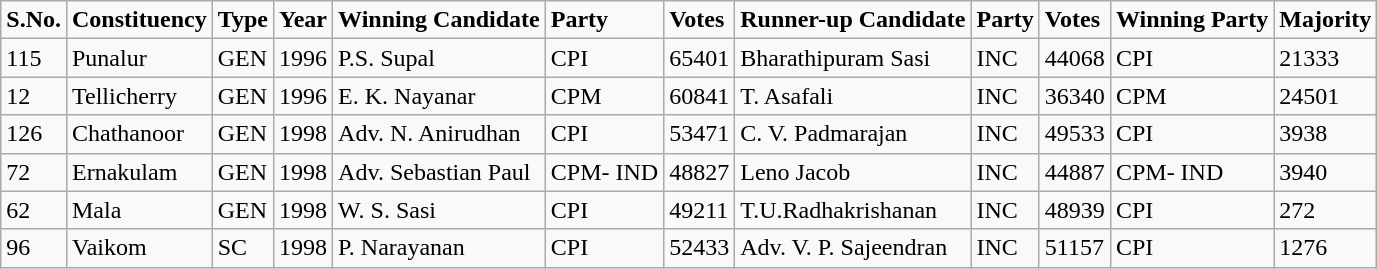<table class="wikitable sortable">
<tr>
<td><strong>S.No.</strong></td>
<td><strong>Constituency</strong></td>
<td><strong>Type</strong></td>
<td><strong>Year</strong></td>
<td><strong>Winning Candidate</strong></td>
<td><strong>Party</strong></td>
<td><strong>Votes</strong></td>
<td><strong>Runner-up Candidate</strong></td>
<td><strong>Party</strong></td>
<td><strong>Votes</strong></td>
<td><strong>Winning Party</strong></td>
<td><strong>Majority</strong></td>
</tr>
<tr>
<td>115</td>
<td>Punalur</td>
<td>GEN</td>
<td>1996</td>
<td>P.S. Supal</td>
<td>CPI</td>
<td>65401</td>
<td>Bharathipuram Sasi</td>
<td>INC</td>
<td>44068</td>
<td>CPI</td>
<td>21333</td>
</tr>
<tr>
<td>12</td>
<td>Tellicherry</td>
<td>GEN</td>
<td>1996</td>
<td>E. K. Nayanar</td>
<td>CPM</td>
<td>60841</td>
<td>T. Asafali</td>
<td>INC</td>
<td>36340</td>
<td>CPM</td>
<td>24501</td>
</tr>
<tr>
<td>126</td>
<td>Chathanoor</td>
<td>GEN</td>
<td>1998</td>
<td>Adv. N. Anirudhan</td>
<td>CPI</td>
<td>53471</td>
<td>C. V. Padmarajan</td>
<td>INC</td>
<td>49533</td>
<td>CPI</td>
<td>3938</td>
</tr>
<tr>
<td>72</td>
<td>Ernakulam</td>
<td>GEN</td>
<td>1998</td>
<td>Adv. Sebastian Paul</td>
<td>CPM- IND</td>
<td>48827</td>
<td>Leno Jacob</td>
<td>INC</td>
<td>44887</td>
<td>CPM- IND</td>
<td>3940</td>
</tr>
<tr>
<td>62</td>
<td>Mala</td>
<td>GEN</td>
<td>1998</td>
<td>W. S. Sasi</td>
<td>CPI</td>
<td>49211</td>
<td>T.U.Radhakrishanan</td>
<td>INC</td>
<td>48939</td>
<td>CPI</td>
<td>272</td>
</tr>
<tr>
<td>96</td>
<td>Vaikom</td>
<td>SC</td>
<td>1998</td>
<td>P. Narayanan</td>
<td>CPI</td>
<td>52433</td>
<td>Adv. V. P. Sajeendran</td>
<td>INC</td>
<td>51157</td>
<td>CPI</td>
<td>1276</td>
</tr>
</table>
